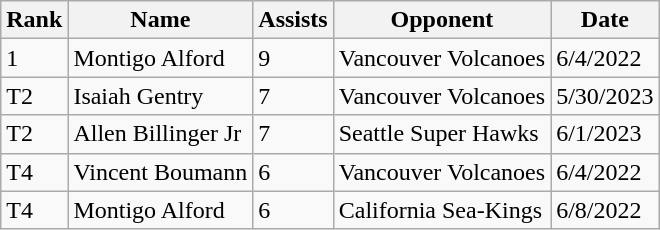<table class="wikitable">
<tr>
<th>Rank</th>
<th>Name</th>
<th>Assists</th>
<th>Opponent</th>
<th>Date</th>
</tr>
<tr>
<td>1</td>
<td>Montigo Alford</td>
<td>9</td>
<td>Vancouver Volcanoes</td>
<td>6/4/2022</td>
</tr>
<tr>
<td>T2</td>
<td>Isaiah Gentry</td>
<td>7</td>
<td>Vancouver Volcanoes</td>
<td>5/30/2023</td>
</tr>
<tr>
<td>T2</td>
<td>Allen Billinger Jr</td>
<td>7</td>
<td>Seattle Super Hawks</td>
<td>6/1/2023</td>
</tr>
<tr>
<td>T4</td>
<td>Vincent Boumann</td>
<td>6</td>
<td>Vancouver Volcanoes</td>
<td>6/4/2022</td>
</tr>
<tr>
<td>T4</td>
<td>Montigo Alford</td>
<td>6</td>
<td>California Sea-Kings</td>
<td>6/8/2022</td>
</tr>
</table>
